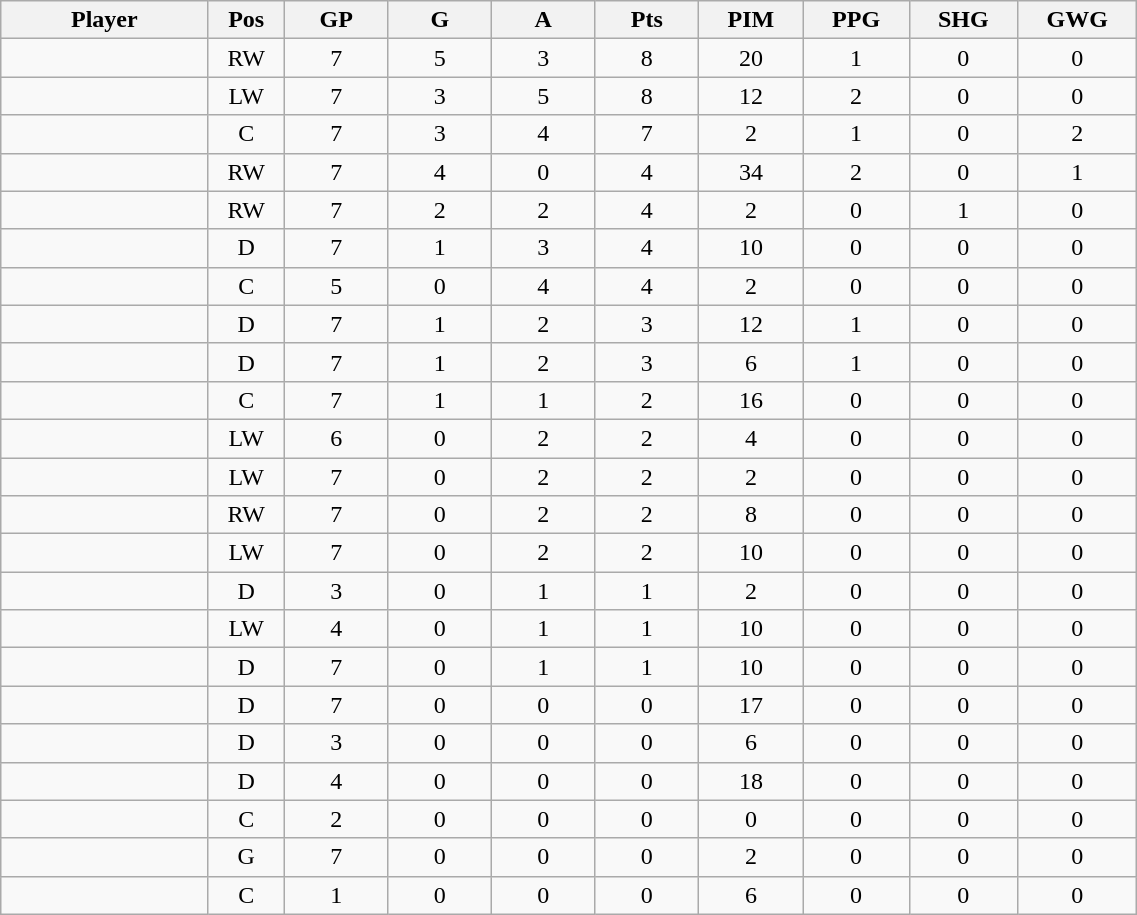<table class="wikitable sortable" width="60%">
<tr ALIGN="center">
<th bgcolor="#DDDDFF" width="10%">Player</th>
<th bgcolor="#DDDDFF" width="3%" title="Position">Pos</th>
<th bgcolor="#DDDDFF" width="5%" title="Games played">GP</th>
<th bgcolor="#DDDDFF" width="5%" title="Goals">G</th>
<th bgcolor="#DDDDFF" width="5%" title="Assists">A</th>
<th bgcolor="#DDDDFF" width="5%" title="Points">Pts</th>
<th bgcolor="#DDDDFF" width="5%" title="Penalties in Minutes">PIM</th>
<th bgcolor="#DDDDFF" width="5%" title="Power Play Goals">PPG</th>
<th bgcolor="#DDDDFF" width="5%" title="Short-handed Goals">SHG</th>
<th bgcolor="#DDDDFF" width="5%" title="Game-winning Goals">GWG</th>
</tr>
<tr align="center">
<td align="right"></td>
<td>RW</td>
<td>7</td>
<td>5</td>
<td>3</td>
<td>8</td>
<td>20</td>
<td>1</td>
<td>0</td>
<td>0</td>
</tr>
<tr align="center">
<td align="right"></td>
<td>LW</td>
<td>7</td>
<td>3</td>
<td>5</td>
<td>8</td>
<td>12</td>
<td>2</td>
<td>0</td>
<td>0</td>
</tr>
<tr align="center">
<td align="right"></td>
<td>C</td>
<td>7</td>
<td>3</td>
<td>4</td>
<td>7</td>
<td>2</td>
<td>1</td>
<td>0</td>
<td>2</td>
</tr>
<tr align="center">
<td align="right"></td>
<td>RW</td>
<td>7</td>
<td>4</td>
<td>0</td>
<td>4</td>
<td>34</td>
<td>2</td>
<td>0</td>
<td>1</td>
</tr>
<tr align="center">
<td align="right"></td>
<td>RW</td>
<td>7</td>
<td>2</td>
<td>2</td>
<td>4</td>
<td>2</td>
<td>0</td>
<td>1</td>
<td>0</td>
</tr>
<tr align="center">
<td align="right"></td>
<td>D</td>
<td>7</td>
<td>1</td>
<td>3</td>
<td>4</td>
<td>10</td>
<td>0</td>
<td>0</td>
<td>0</td>
</tr>
<tr align="center">
<td align="right"></td>
<td>C</td>
<td>5</td>
<td>0</td>
<td>4</td>
<td>4</td>
<td>2</td>
<td>0</td>
<td>0</td>
<td>0</td>
</tr>
<tr align="center">
<td align="right"></td>
<td>D</td>
<td>7</td>
<td>1</td>
<td>2</td>
<td>3</td>
<td>12</td>
<td>1</td>
<td>0</td>
<td>0</td>
</tr>
<tr align="center">
<td align="right"></td>
<td>D</td>
<td>7</td>
<td>1</td>
<td>2</td>
<td>3</td>
<td>6</td>
<td>1</td>
<td>0</td>
<td>0</td>
</tr>
<tr align="center">
<td align="right"></td>
<td>C</td>
<td>7</td>
<td>1</td>
<td>1</td>
<td>2</td>
<td>16</td>
<td>0</td>
<td>0</td>
<td>0</td>
</tr>
<tr align="center">
<td align="right"></td>
<td>LW</td>
<td>6</td>
<td>0</td>
<td>2</td>
<td>2</td>
<td>4</td>
<td>0</td>
<td>0</td>
<td>0</td>
</tr>
<tr align="center">
<td align="right"></td>
<td>LW</td>
<td>7</td>
<td>0</td>
<td>2</td>
<td>2</td>
<td>2</td>
<td>0</td>
<td>0</td>
<td>0</td>
</tr>
<tr align="center">
<td align="right"></td>
<td>RW</td>
<td>7</td>
<td>0</td>
<td>2</td>
<td>2</td>
<td>8</td>
<td>0</td>
<td>0</td>
<td>0</td>
</tr>
<tr align="center">
<td align="right"></td>
<td>LW</td>
<td>7</td>
<td>0</td>
<td>2</td>
<td>2</td>
<td>10</td>
<td>0</td>
<td>0</td>
<td>0</td>
</tr>
<tr align="center">
<td align="right"></td>
<td>D</td>
<td>3</td>
<td>0</td>
<td>1</td>
<td>1</td>
<td>2</td>
<td>0</td>
<td>0</td>
<td>0</td>
</tr>
<tr align="center">
<td align="right"></td>
<td>LW</td>
<td>4</td>
<td>0</td>
<td>1</td>
<td>1</td>
<td>10</td>
<td>0</td>
<td>0</td>
<td>0</td>
</tr>
<tr align="center">
<td align="right"></td>
<td>D</td>
<td>7</td>
<td>0</td>
<td>1</td>
<td>1</td>
<td>10</td>
<td>0</td>
<td>0</td>
<td>0</td>
</tr>
<tr align="center">
<td align="right"></td>
<td>D</td>
<td>7</td>
<td>0</td>
<td>0</td>
<td>0</td>
<td>17</td>
<td>0</td>
<td>0</td>
<td>0</td>
</tr>
<tr align="center">
<td align="right"></td>
<td>D</td>
<td>3</td>
<td>0</td>
<td>0</td>
<td>0</td>
<td>6</td>
<td>0</td>
<td>0</td>
<td>0</td>
</tr>
<tr align="center">
<td align="right"></td>
<td>D</td>
<td>4</td>
<td>0</td>
<td>0</td>
<td>0</td>
<td>18</td>
<td>0</td>
<td>0</td>
<td>0</td>
</tr>
<tr align="center">
<td align="right"></td>
<td>C</td>
<td>2</td>
<td>0</td>
<td>0</td>
<td>0</td>
<td>0</td>
<td>0</td>
<td>0</td>
<td>0</td>
</tr>
<tr align="center">
<td align="right"></td>
<td>G</td>
<td>7</td>
<td>0</td>
<td>0</td>
<td>0</td>
<td>2</td>
<td>0</td>
<td>0</td>
<td>0</td>
</tr>
<tr align="center">
<td align="right"></td>
<td>C</td>
<td>1</td>
<td>0</td>
<td>0</td>
<td>0</td>
<td>6</td>
<td>0</td>
<td>0</td>
<td>0</td>
</tr>
</table>
